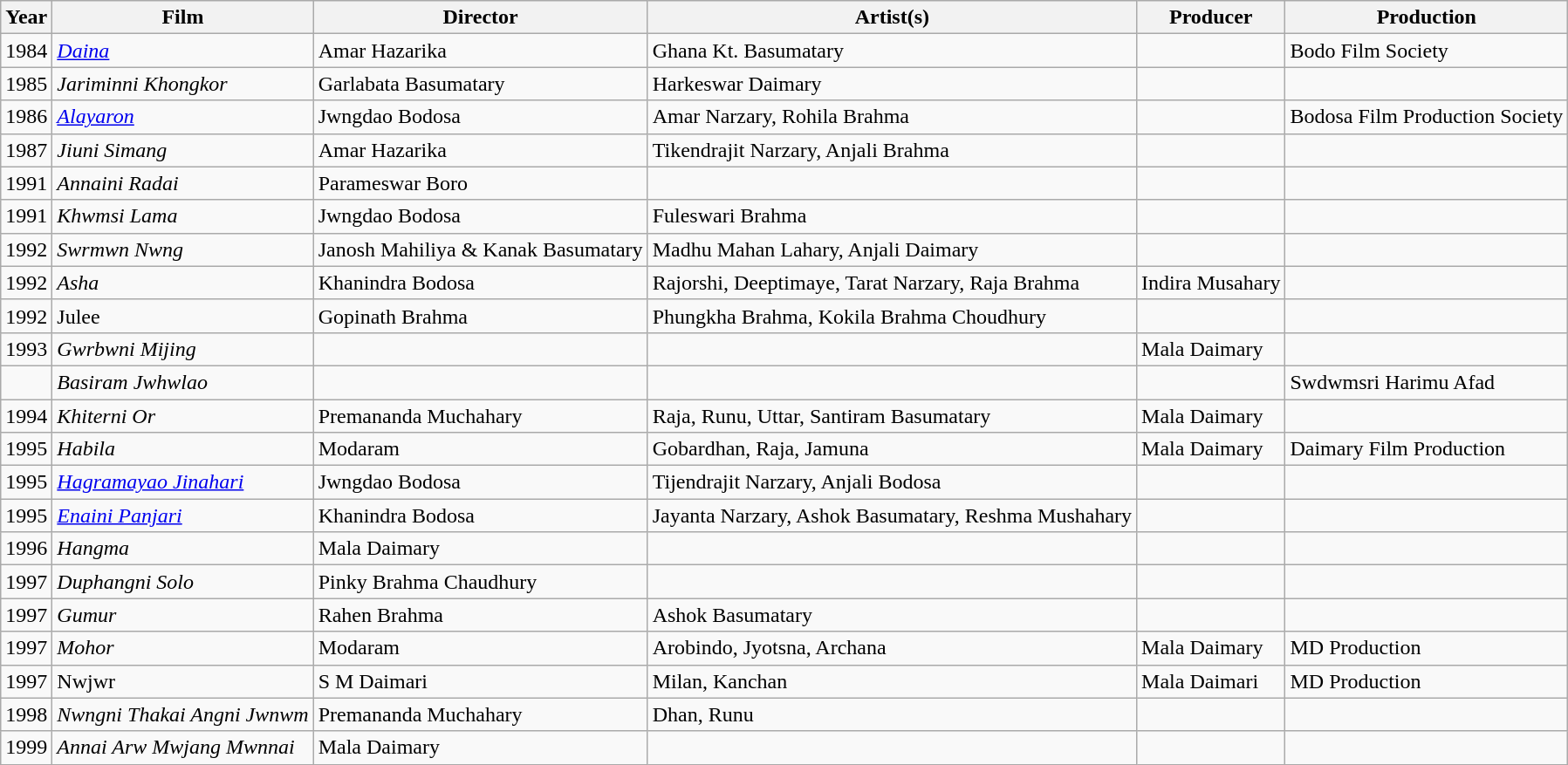<table class="wikitable sortable mw-collapsible" border="0">
<tr>
<th>Year</th>
<th>Film</th>
<th>Director</th>
<th>Artist(s)</th>
<th>Producer</th>
<th>Production</th>
</tr>
<tr>
<td style="text-align: center;">1984</td>
<td><em><a href='#'>Daina</a></em></td>
<td>Amar Hazarika</td>
<td>Ghana Kt. Basumatary</td>
<td></td>
<td>Bodo Film Society</td>
</tr>
<tr>
<td style="text-align: center;">1985</td>
<td><em>Jariminni Khongkor</em></td>
<td>Garlabata Basumatary</td>
<td>Harkeswar Daimary</td>
<td></td>
<td></td>
</tr>
<tr>
<td style="text-align: center;">1986</td>
<td><em><a href='#'>Alayaron</a></em></td>
<td>Jwngdao Bodosa</td>
<td>Amar Narzary, Rohila Brahma</td>
<td></td>
<td>Bodosa Film Production Society</td>
</tr>
<tr>
<td>1987</td>
<td><em>Jiuni Simang</em></td>
<td>Amar Hazarika</td>
<td>Tikendrajit Narzary, Anjali Brahma</td>
<td></td>
<td></td>
</tr>
<tr>
<td style="text-align: center;">1991</td>
<td><em>Annaini Radai</em></td>
<td>Parameswar Boro</td>
<td></td>
<td></td>
<td></td>
</tr>
<tr>
<td style="text-align: center;">1991</td>
<td><em>Khwmsi Lama</em></td>
<td>Jwngdao Bodosa</td>
<td>Fuleswari Brahma</td>
<td></td>
<td></td>
</tr>
<tr>
<td style="text-align: center;">1992</td>
<td><em>Swrmwn Nwng</em></td>
<td>Janosh Mahiliya & Kanak Basumatary</td>
<td>Madhu Mahan Lahary, Anjali Daimary</td>
<td></td>
<td></td>
</tr>
<tr>
<td>1992</td>
<td><em>Asha</em></td>
<td>Khanindra Bodosa</td>
<td>Rajorshi, Deeptimaye, Tarat Narzary, Raja Brahma</td>
<td>Indira Musahary</td>
<td></td>
</tr>
<tr>
<td>1992</td>
<td>Julee</td>
<td>Gopinath Brahma</td>
<td>Phungkha Brahma, Kokila Brahma Choudhury</td>
<td></td>
<td></td>
</tr>
<tr>
<td style="text-align: center;">1993</td>
<td><em>Gwrbwni Mijing</em></td>
<td></td>
<td></td>
<td>Mala Daimary</td>
<td></td>
</tr>
<tr>
<td></td>
<td><em>Basiram Jwhwlao</em></td>
<td></td>
<td></td>
<td></td>
<td>Swdwmsri Harimu Afad</td>
</tr>
<tr>
<td style="text-align: center;">1994</td>
<td><em>Khiterni Or</em></td>
<td>Premananda Muchahary</td>
<td>Raja, Runu, Uttar, Santiram Basumatary</td>
<td>Mala Daimary</td>
<td></td>
</tr>
<tr>
<td style="text-align: center;">1995</td>
<td><em>Habila</em></td>
<td>Modaram</td>
<td>Gobardhan, Raja, Jamuna</td>
<td>Mala Daimary</td>
<td>Daimary Film Production</td>
</tr>
<tr>
<td style="text-align: center;">1995</td>
<td><em><a href='#'>Hagramayao Jinahari</a></em></td>
<td>Jwngdao Bodosa</td>
<td>Tijendrajit Narzary, Anjali Bodosa</td>
<td></td>
<td></td>
</tr>
<tr>
<td style="text-align: center;">1995</td>
<td><em><a href='#'>Enaini Panjari</a></em></td>
<td>Khanindra Bodosa</td>
<td>Jayanta Narzary, Ashok Basumatary, Reshma Mushahary</td>
<td></td>
<td></td>
</tr>
<tr>
<td style="text-align: center;">1996</td>
<td><em>Hangma</em></td>
<td>Mala Daimary</td>
<td></td>
<td></td>
<td></td>
</tr>
<tr>
<td style="text-align: center;">1997</td>
<td><em>Duphangni Solo</em></td>
<td>Pinky Brahma Chaudhury</td>
<td></td>
<td></td>
<td></td>
</tr>
<tr>
<td style="text-align: center;">1997</td>
<td><em>Gumur</em></td>
<td>Rahen Brahma</td>
<td>Ashok Basumatary</td>
<td></td>
<td></td>
</tr>
<tr>
<td style="text-align: center;">1997</td>
<td><em>Mohor</em></td>
<td>Modaram</td>
<td>Arobindo, Jyotsna, Archana</td>
<td>Mala Daimary</td>
<td>MD Production</td>
</tr>
<tr>
<td style="text-align: center;">1997</td>
<td>Nwjwr</td>
<td>S M Daimari</td>
<td>Milan, Kanchan</td>
<td>Mala Daimari</td>
<td>MD Production</td>
</tr>
<tr>
<td style="text-align: center;">1998</td>
<td><em>Nwngni Thakai Angni Jwnwm</em></td>
<td>Premananda Muchahary</td>
<td>Dhan, Runu</td>
<td></td>
<td></td>
</tr>
<tr>
<td style="text-align: center;">1999</td>
<td><em>Annai Arw Mwjang Mwnnai</em></td>
<td>Mala Daimary</td>
<td></td>
<td></td>
<td></td>
</tr>
</table>
